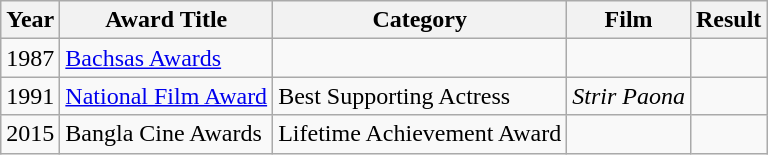<table class="wikitable">
<tr>
<th>Year</th>
<th>Award Title</th>
<th>Category</th>
<th>Film</th>
<th>Result</th>
</tr>
<tr>
<td>1987</td>
<td><a href='#'>Bachsas Awards</a></td>
<td></td>
<td></td>
<td></td>
</tr>
<tr>
<td>1991</td>
<td><a href='#'>National Film Award</a></td>
<td>Best Supporting Actress</td>
<td><em>Strir Paona</em></td>
<td></td>
</tr>
<tr>
<td>2015</td>
<td>Bangla Cine Awards</td>
<td>Lifetime Achievement Award</td>
<td></td>
<td></td>
</tr>
</table>
